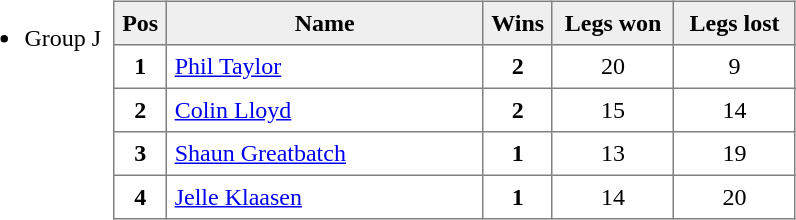<table>
<tr style="vertical-align: top;">
<td><br><ul><li>Group J</li></ul></td>
<td></td>
<td><br><table style=border-collapse:collapse border=1 cellspacing=0 cellpadding=5>
<tr align=center bgcolor=#efefef>
<th width=20>Pos</th>
<th width=200>Name</th>
<th width=20><strong>Wins</strong></th>
<th width=70>Legs won</th>
<th width=70>Legs lost</th>
</tr>
<tr align=center>
<td><strong>1</strong></td>
<td align="left"> <a href='#'>Phil Taylor</a></td>
<td><strong>2</strong></td>
<td>20</td>
<td>9</td>
</tr>
<tr align=center>
<td><strong>2</strong></td>
<td align="left"> <a href='#'>Colin Lloyd</a></td>
<td><strong>2</strong></td>
<td>15</td>
<td>14</td>
</tr>
<tr align=center>
<td><strong>3</strong></td>
<td align="left"> <a href='#'>Shaun Greatbatch</a></td>
<td><strong>1</strong></td>
<td>13</td>
<td>19</td>
</tr>
<tr align=center>
<td><strong>4</strong></td>
<td align="left"> <a href='#'>Jelle Klaasen</a></td>
<td><strong>1</strong></td>
<td>14</td>
<td>20</td>
</tr>
</table>
</td>
</tr>
</table>
